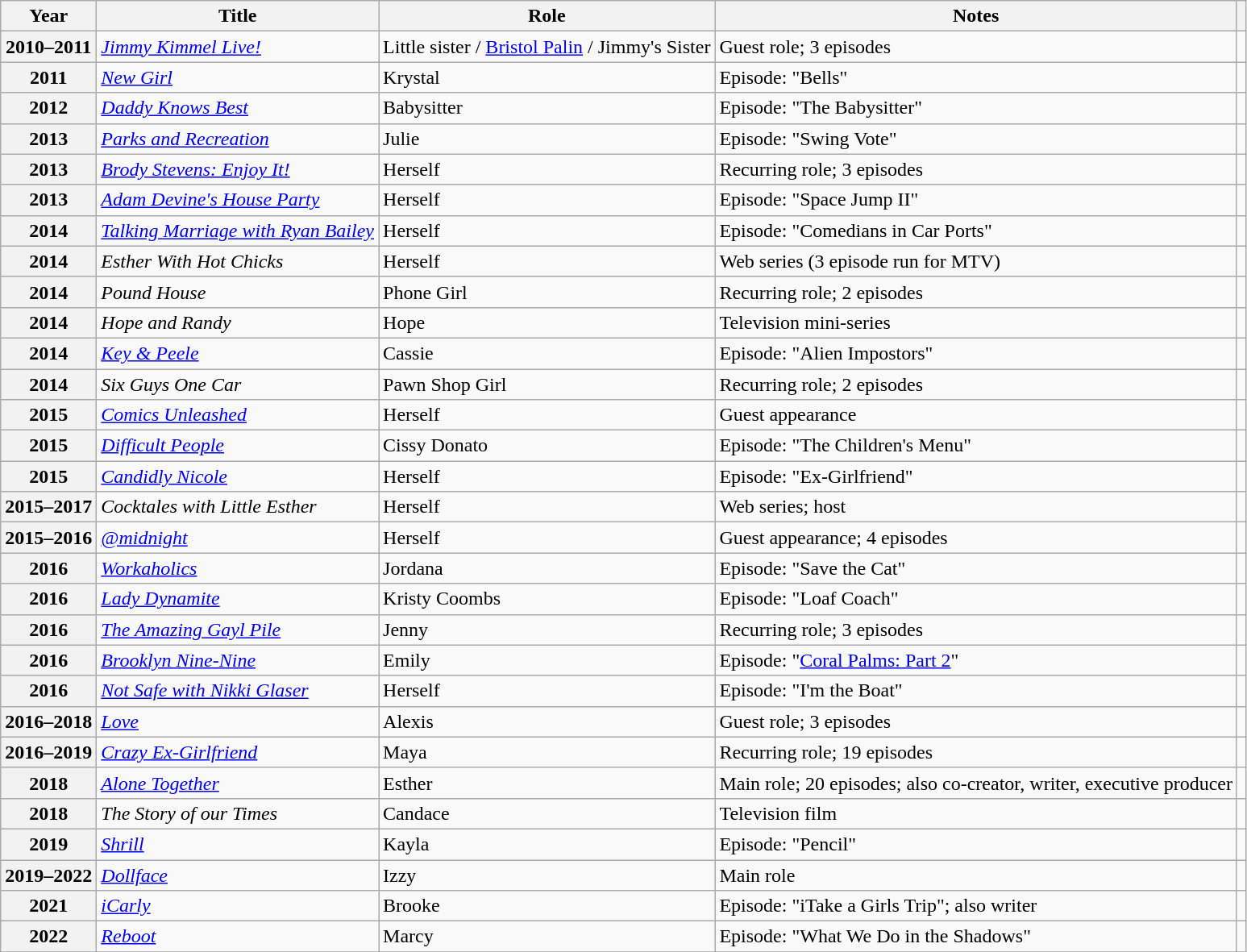<table class="wikitable plainrowheaders sortable" style="margin-right: 0;">
<tr>
<th scope="col">Year</th>
<th scope="col">Title</th>
<th scope="col">Role</th>
<th scope="col" class="unsortable">Notes</th>
<th scope="col" class="unsortable"></th>
</tr>
<tr>
<th scope="row">2010–2011</th>
<td><em><a href='#'>Jimmy Kimmel Live!</a></em></td>
<td>Little sister / <a href='#'>Bristol Palin</a> / Jimmy's Sister</td>
<td>Guest role; 3 episodes</td>
<td style="text-align:center;"></td>
</tr>
<tr>
<th scope="row">2011</th>
<td><em><a href='#'>New Girl</a></em></td>
<td>Krystal</td>
<td>Episode: "Bells"</td>
<td style="text-align:center;"></td>
</tr>
<tr>
<th scope="row">2012</th>
<td><em><a href='#'>Daddy Knows Best</a></em></td>
<td>Babysitter</td>
<td>Episode: "The Babysitter"</td>
<td style="text-align:center;"></td>
</tr>
<tr>
<th scope="row">2013</th>
<td><em><a href='#'>Parks and Recreation</a></em></td>
<td>Julie</td>
<td>Episode: "Swing Vote"</td>
<td style="text-align:center;"></td>
</tr>
<tr>
<th scope="row">2013</th>
<td><em><a href='#'>Brody Stevens: Enjoy It!</a></em></td>
<td>Herself</td>
<td>Recurring role; 3 episodes</td>
<td style="text-align:center;"></td>
</tr>
<tr>
<th scope="row">2013</th>
<td><em><a href='#'>Adam Devine's House Party</a></em></td>
<td>Herself</td>
<td>Episode: "Space Jump II"</td>
<td style="text-align:center;"></td>
</tr>
<tr>
<th scope="row">2014</th>
<td><em><a href='#'>Talking Marriage with Ryan Bailey</a></em></td>
<td>Herself</td>
<td>Episode: "Comedians in Car Ports"</td>
<td style="text-align:center;"></td>
</tr>
<tr>
<th scope="row">2014</th>
<td><em>Esther With Hot Chicks</em></td>
<td>Herself</td>
<td>Web series (3 episode run for MTV)</td>
<td style="text-align:center;"></td>
</tr>
<tr>
<th scope="row">2014</th>
<td><em>Pound House</em></td>
<td>Phone Girl</td>
<td>Recurring role; 2 episodes</td>
<td style="text-align:center;"></td>
</tr>
<tr>
<th scope="row">2014</th>
<td><em>Hope and Randy</em></td>
<td>Hope</td>
<td>Television mini-series</td>
<td style="text-align:center;"></td>
</tr>
<tr>
<th scope="row">2014</th>
<td><em><a href='#'>Key & Peele</a></em></td>
<td>Cassie</td>
<td>Episode: "Alien Impostors"</td>
<td style="text-align:center;"></td>
</tr>
<tr>
<th scope="row">2014</th>
<td><em>Six Guys One Car</em></td>
<td>Pawn Shop Girl</td>
<td>Recurring role; 2 episodes</td>
<td style="text-align:center;"></td>
</tr>
<tr>
<th scope="row">2015</th>
<td><em><a href='#'>Comics Unleashed</a></em></td>
<td>Herself</td>
<td>Guest appearance</td>
<td style="text-align:center;"></td>
</tr>
<tr>
<th scope="row">2015</th>
<td><em><a href='#'>Difficult People</a></em></td>
<td>Cissy Donato</td>
<td>Episode: "The Children's Menu"</td>
<td style="text-align:center;"></td>
</tr>
<tr>
<th scope="row">2015</th>
<td><em><a href='#'>Candidly Nicole</a></em></td>
<td>Herself</td>
<td>Episode: "Ex-Girlfriend"</td>
<td style="text-align:center;"></td>
</tr>
<tr>
<th scope="row">2015–2017</th>
<td><em>Cocktales with Little Esther</em></td>
<td>Herself</td>
<td>Web series; host</td>
<td style="text-align:center;"></td>
</tr>
<tr>
<th scope="row">2015–2016</th>
<td><em><a href='#'>@midnight</a></em></td>
<td>Herself</td>
<td>Guest appearance; 4 episodes</td>
<td style="text-align:center;"></td>
</tr>
<tr>
<th scope="row">2016</th>
<td><em><a href='#'>Workaholics</a></em></td>
<td>Jordana</td>
<td>Episode: "Save the Cat"</td>
<td style="text-align:center;"></td>
</tr>
<tr>
<th scope="row">2016</th>
<td><em><a href='#'>Lady Dynamite</a></em></td>
<td>Kristy Coombs</td>
<td>Episode: "Loaf Coach"</td>
<td style="text-align:center;"></td>
</tr>
<tr>
<th scope="row">2016</th>
<td><em><a href='#'>The Amazing Gayl Pile</a></em></td>
<td>Jenny</td>
<td>Recurring role; 3 episodes</td>
<td style="text-align:center;"></td>
</tr>
<tr>
<th scope="row">2016</th>
<td><em><a href='#'>Brooklyn Nine-Nine</a></em></td>
<td>Emily</td>
<td>Episode: "<a href='#'>Coral Palms: Part 2</a>"</td>
<td style="text-align:center;"></td>
</tr>
<tr>
<th scope="row">2016</th>
<td><em><a href='#'>Not Safe with Nikki Glaser</a></em></td>
<td>Herself</td>
<td>Episode: "I'm the Boat"</td>
<td style="text-align:center;"></td>
</tr>
<tr>
<th scope="row">2016–2018</th>
<td><em><a href='#'>Love</a></em></td>
<td>Alexis</td>
<td>Guest role; 3 episodes</td>
<td style="text-align:center;"></td>
</tr>
<tr>
<th scope="row">2016–2019</th>
<td><em><a href='#'>Crazy Ex-Girlfriend</a></em></td>
<td>Maya</td>
<td>Recurring role; 19 episodes</td>
<td style="text-align:center;"></td>
</tr>
<tr>
<th scope="row">2018</th>
<td><em><a href='#'>Alone Together</a></em></td>
<td>Esther</td>
<td>Main role; 20 episodes; also co-creator, writer, executive producer</td>
<td style="text-align:center;"></td>
</tr>
<tr>
<th scope="row">2018</th>
<td data-sort-value="Story of Our Times"><em>The Story of our Times</em></td>
<td>Candace</td>
<td>Television film</td>
<td style="text-align:center;"></td>
</tr>
<tr>
<th scope="row">2019</th>
<td><em><a href='#'>Shrill</a></em></td>
<td>Kayla</td>
<td>Episode: "Pencil"</td>
<td style="text-align:center;"></td>
</tr>
<tr>
<th scope="row">2019–2022</th>
<td><em><a href='#'>Dollface</a></em></td>
<td>Izzy</td>
<td>Main role</td>
<td style="text-align:center;"></td>
</tr>
<tr>
<th scope="row">2021</th>
<td><em><a href='#'>iCarly</a></em></td>
<td>Brooke</td>
<td>Episode: "iTake a Girls Trip"; also writer</td>
<td style="text-align:center;"></td>
</tr>
<tr>
<th scope="row">2022</th>
<td><em><a href='#'>Reboot</a></em></td>
<td>Marcy</td>
<td>Episode: "What We Do in the Shadows"</td>
<td style="text-align:center;"></td>
</tr>
<tr>
</tr>
</table>
